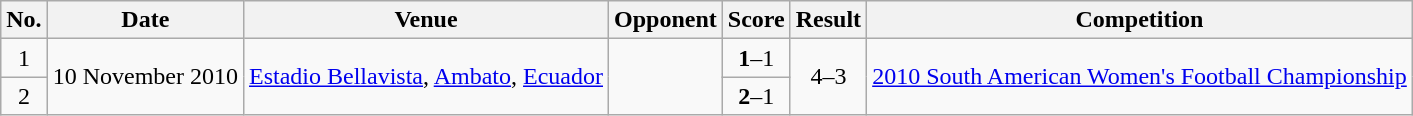<table class="wikitable">
<tr>
<th>No.</th>
<th>Date</th>
<th>Venue</th>
<th>Opponent</th>
<th>Score</th>
<th>Result</th>
<th>Competition</th>
</tr>
<tr>
<td style="text-align:center;">1</td>
<td rowspan=2>10 November 2010</td>
<td rowspan=2><a href='#'>Estadio Bellavista</a>, <a href='#'>Ambato</a>, <a href='#'>Ecuador</a></td>
<td rowspan=2></td>
<td style="text-align:center;"><strong>1</strong>–1</td>
<td rowspan=2 style="text-align:center;">4–3</td>
<td rowspan=2><a href='#'>2010 South American Women's Football Championship</a></td>
</tr>
<tr style="text-align:center;">
<td>2</td>
<td><strong>2</strong>–1</td>
</tr>
</table>
